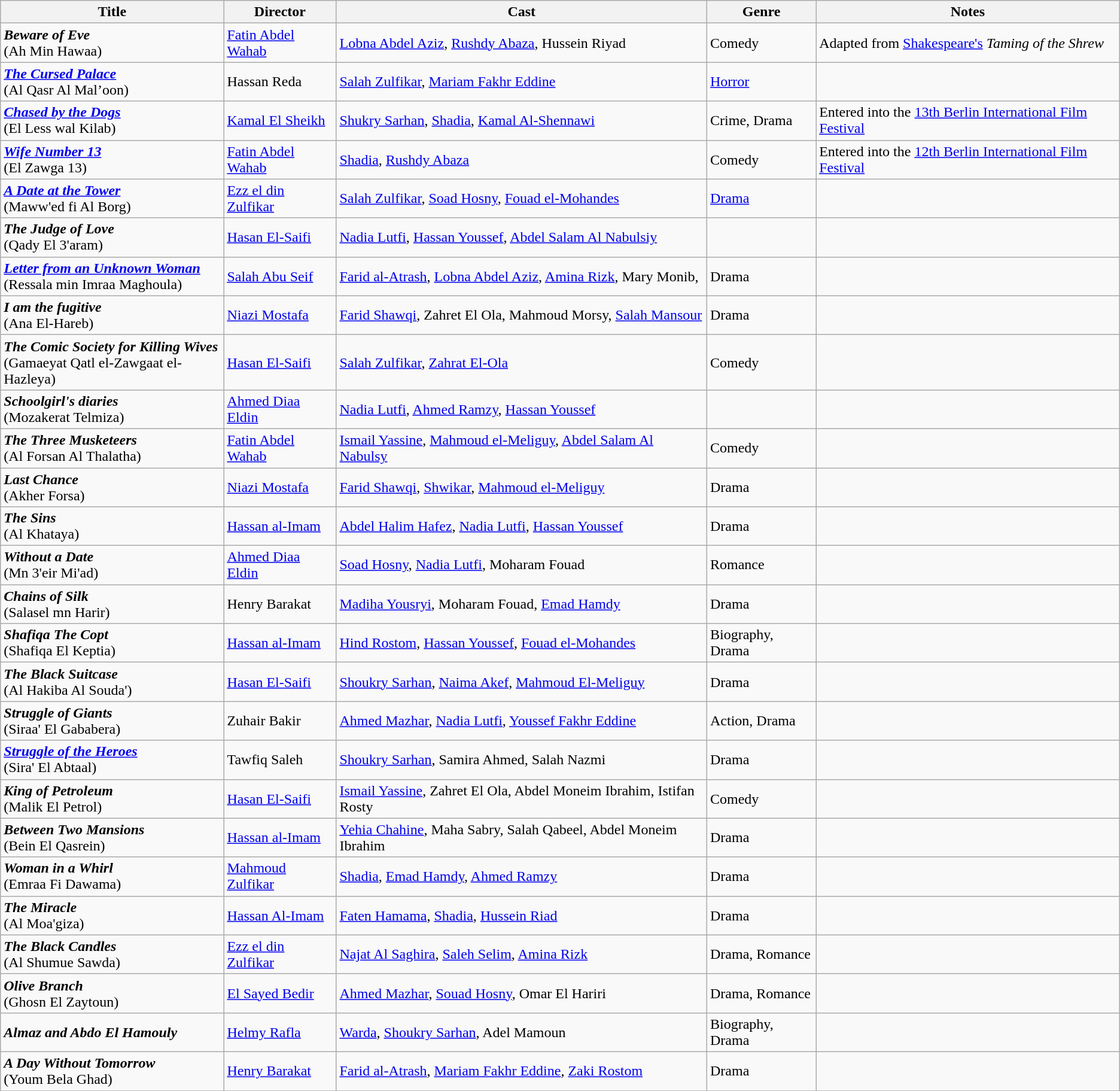<table class="wikitable sortable">
<tr>
<th>Title</th>
<th>Director</th>
<th>Cast</th>
<th>Genre</th>
<th>Notes</th>
</tr>
<tr>
<td><strong><em>Beware of Eve</em></strong><br>(Ah Min Hawaa)</td>
<td><a href='#'>Fatin Abdel Wahab</a></td>
<td><a href='#'>Lobna Abdel Aziz</a>, <a href='#'>Rushdy Abaza</a>, Hussein Riyad</td>
<td>Comedy</td>
<td>Adapted from <a href='#'>Shakespeare's</a> <em>Taming of the Shrew</em></td>
</tr>
<tr>
<td><strong><em><a href='#'>The Cursed Palace</a></em></strong><br>(Al Qasr Al Mal’oon)</td>
<td>Hassan Reda</td>
<td><a href='#'>Salah Zulfikar</a>, <a href='#'>Mariam Fakhr Eddine</a></td>
<td><a href='#'>Horror</a></td>
<td></td>
</tr>
<tr>
<td><strong><em><a href='#'>Chased by the Dogs</a></em></strong><br>(El Less wal Kilab)</td>
<td><a href='#'>Kamal El Sheikh</a></td>
<td><a href='#'>Shukry Sarhan</a>, <a href='#'>Shadia</a>, <a href='#'>Kamal Al-Shennawi</a></td>
<td>Crime, Drama</td>
<td>Entered into the <a href='#'>13th Berlin International Film Festival</a></td>
</tr>
<tr>
<td><strong><em><a href='#'>Wife Number 13</a></em></strong><br>(El Zawga 13)</td>
<td><a href='#'>Fatin Abdel Wahab</a></td>
<td><a href='#'>Shadia</a>, <a href='#'>Rushdy Abaza</a></td>
<td>Comedy</td>
<td>Entered into the <a href='#'>12th Berlin International Film Festival</a></td>
</tr>
<tr>
<td><strong><em><a href='#'>A Date at the Tower</a></em></strong><br>(Maww'ed fi Al Borg)</td>
<td><a href='#'>Ezz el din Zulfikar</a></td>
<td><a href='#'>Salah Zulfikar</a>, <a href='#'>Soad Hosny</a>, <a href='#'>Fouad el-Mohandes</a></td>
<td><a href='#'>Drama</a></td>
<td></td>
</tr>
<tr>
<td><strong><em>The Judge of Love</em></strong><br>(Qady El 3'aram)</td>
<td><a href='#'>Hasan El-Saifi</a></td>
<td><a href='#'>Nadia Lutfi</a>, <a href='#'>Hassan Youssef</a>, <a href='#'>Abdel Salam Al Nabulsiy</a></td>
<td></td>
<td></td>
</tr>
<tr>
<td><strong><em><a href='#'>Letter from an Unknown Woman</a></em></strong><br>(Ressala min Imraa Maghoula)</td>
<td><a href='#'>Salah Abu Seif</a></td>
<td><a href='#'>Farid al-Atrash</a>, <a href='#'>Lobna Abdel Aziz</a>, <a href='#'>Amina Rizk</a>, Mary Monib,</td>
<td>Drama</td>
<td></td>
</tr>
<tr>
<td><strong><em>I am the fugitive</em></strong><br>(Ana El-Hareb)</td>
<td><a href='#'>Niazi Mostafa</a></td>
<td><a href='#'>Farid Shawqi</a>, Zahret El Ola, Mahmoud Morsy, <a href='#'>Salah Mansour</a></td>
<td>Drama</td>
<td></td>
</tr>
<tr>
<td><strong><em>The Comic Society for Killing Wives</em></strong><br>(Gamaeyat Qatl el-Zawgaat el-Hazleya)</td>
<td><a href='#'>Hasan El-Saifi</a></td>
<td><a href='#'>Salah Zulfikar</a>, <a href='#'>Zahrat El-Ola</a></td>
<td>Comedy</td>
<td></td>
</tr>
<tr>
<td><strong><em>Schoolgirl's diaries</em></strong><br>(Mozakerat Telmiza)</td>
<td><a href='#'>Ahmed Diaa Eldin</a></td>
<td><a href='#'>Nadia Lutfi</a>, <a href='#'>Ahmed Ramzy</a>, <a href='#'>Hassan Youssef</a></td>
<td></td>
<td></td>
</tr>
<tr>
<td><strong><em>The Three Musketeers</em></strong><br>(Al Forsan Al Thalatha)</td>
<td><a href='#'>Fatin Abdel Wahab</a></td>
<td><a href='#'>Ismail Yassine</a>, <a href='#'>Mahmoud el-Meliguy</a>, <a href='#'>Abdel Salam Al Nabulsy</a></td>
<td>Comedy</td>
<td></td>
</tr>
<tr>
<td><strong><em>Last Chance</em></strong><br>(Akher Forsa)</td>
<td><a href='#'>Niazi Mostafa</a></td>
<td><a href='#'>Farid Shawqi</a>, <a href='#'>Shwikar</a>, <a href='#'>Mahmoud el-Meliguy</a></td>
<td>Drama</td>
<td></td>
</tr>
<tr>
<td><strong><em>The Sins</em></strong><br>(Al Khataya)</td>
<td><a href='#'>Hassan al-Imam</a></td>
<td><a href='#'>Abdel Halim Hafez</a>, <a href='#'>Nadia Lutfi</a>, <a href='#'>Hassan Youssef</a></td>
<td>Drama</td>
<td></td>
</tr>
<tr>
<td><strong><em>Without a Date</em></strong><br>(Mn 3'eir Mi'ad)</td>
<td><a href='#'>Ahmed Diaa Eldin</a></td>
<td><a href='#'>Soad Hosny</a>, <a href='#'>Nadia Lutfi</a>, Moharam Fouad</td>
<td>Romance</td>
<td></td>
</tr>
<tr>
<td><strong><em>Chains of Silk</em></strong><br>(Salasel mn Harir)</td>
<td>Henry Barakat</td>
<td><a href='#'>Madiha Yousryi</a>, Moharam Fouad, <a href='#'>Emad Hamdy</a></td>
<td>Drama</td>
<td></td>
</tr>
<tr>
<td><strong><em>Shafiqa The Copt</em></strong><br>(Shafiqa El Keptia)</td>
<td><a href='#'>Hassan al-Imam</a></td>
<td><a href='#'>Hind Rostom</a>, <a href='#'>Hassan Youssef</a>, <a href='#'>Fouad el-Mohandes</a></td>
<td>Biography, Drama</td>
<td></td>
</tr>
<tr>
<td><strong><em>The Black Suitcase</em></strong><br>(Al Hakiba Al Souda')</td>
<td><a href='#'>Hasan El-Saifi</a></td>
<td><a href='#'>Shoukry Sarhan</a>, <a href='#'>Naima Akef</a>, <a href='#'>Mahmoud El-Meliguy</a></td>
<td>Drama</td>
<td></td>
</tr>
<tr>
<td><strong><em>Struggle of Giants</em></strong><br>(Siraa' El Gababera)</td>
<td>Zuhair Bakir</td>
<td><a href='#'>Ahmed Mazhar</a>, <a href='#'>Nadia Lutfi</a>, <a href='#'>Youssef Fakhr Eddine</a></td>
<td>Action, Drama</td>
<td></td>
</tr>
<tr>
<td><strong><em><a href='#'>Struggle of the Heroes</a></em></strong><br>(Sira' El Abtaal)</td>
<td>Tawfiq Saleh</td>
<td><a href='#'>Shoukry Sarhan</a>, Samira Ahmed, Salah Nazmi</td>
<td>Drama</td>
<td></td>
</tr>
<tr>
<td><strong><em>King of Petroleum</em></strong><br>(Malik El Petrol)</td>
<td><a href='#'>Hasan El-Saifi</a></td>
<td><a href='#'>Ismail Yassine</a>, Zahret El Ola, Abdel Moneim Ibrahim, Istifan Rosty</td>
<td>Comedy</td>
<td></td>
</tr>
<tr>
<td><strong><em>Between Two Mansions</em></strong><br>(Bein El Qasrein)</td>
<td><a href='#'>Hassan al-Imam</a></td>
<td><a href='#'>Yehia Chahine</a>, Maha Sabry, Salah Qabeel, Abdel Moneim Ibrahim</td>
<td>Drama</td>
<td></td>
</tr>
<tr>
<td><strong><em>Woman in a Whirl</em></strong><br>(Emraa Fi Dawama)</td>
<td><a href='#'>Mahmoud Zulfikar</a></td>
<td><a href='#'>Shadia</a>, <a href='#'>Emad Hamdy</a>, <a href='#'>Ahmed Ramzy</a></td>
<td>Drama</td>
<td></td>
</tr>
<tr>
<td><strong><em>The Miracle</em></strong><br>(Al Moa'giza)</td>
<td><a href='#'>Hassan Al-Imam</a></td>
<td><a href='#'>Faten Hamama</a>, <a href='#'>Shadia</a>, <a href='#'>Hussein Riad</a></td>
<td>Drama</td>
<td></td>
</tr>
<tr>
<td><strong><em>The Black Candles</em></strong><br>(Al Shumue Sawda)</td>
<td><a href='#'>Ezz el din Zulfikar</a></td>
<td><a href='#'>Najat Al Saghira</a>, <a href='#'>Saleh Selim</a>, <a href='#'>Amina Rizk</a></td>
<td>Drama, Romance</td>
<td></td>
</tr>
<tr>
<td><strong><em>Olive Branch</em></strong><br>(Ghosn El Zaytoun)</td>
<td><a href='#'>El Sayed Bedir</a></td>
<td><a href='#'>Ahmed Mazhar</a>, <a href='#'>Souad Hosny</a>, Omar El Hariri</td>
<td>Drama, Romance</td>
<td></td>
</tr>
<tr>
<td><strong><em>Almaz and Abdo El Hamouly</em></strong></td>
<td><a href='#'>Helmy Rafla</a></td>
<td><a href='#'>Warda</a>, <a href='#'>Shoukry Sarhan</a>, Adel Mamoun</td>
<td>Biography, Drama</td>
<td></td>
</tr>
<tr>
<td><strong><em>A Day Without Tomorrow</em></strong><br>(Youm Bela Ghad)</td>
<td><a href='#'>Henry Barakat</a></td>
<td><a href='#'>Farid al-Atrash</a>, <a href='#'>Mariam Fakhr Eddine</a>, <a href='#'>Zaki Rostom</a></td>
<td>Drama</td>
<td></td>
</tr>
<tr>
</tr>
</table>
